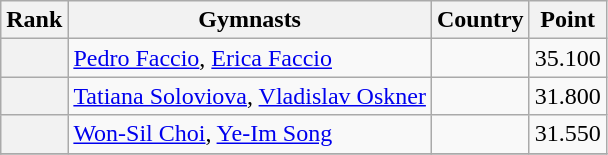<table class="wikitable sortable">
<tr>
<th>Rank</th>
<th>Gymnasts</th>
<th>Country</th>
<th>Point</th>
</tr>
<tr>
<th></th>
<td><a href='#'>Pedro Faccio</a>, <a href='#'>Erica Faccio</a></td>
<td></td>
<td>35.100</td>
</tr>
<tr>
<th></th>
<td><a href='#'>Tatiana Soloviova</a>, <a href='#'>Vladislav Oskner</a></td>
<td></td>
<td>31.800</td>
</tr>
<tr>
<th></th>
<td><a href='#'>Won-Sil Choi</a>, <a href='#'>Ye-Im Song</a></td>
<td></td>
<td>31.550</td>
</tr>
<tr>
</tr>
</table>
